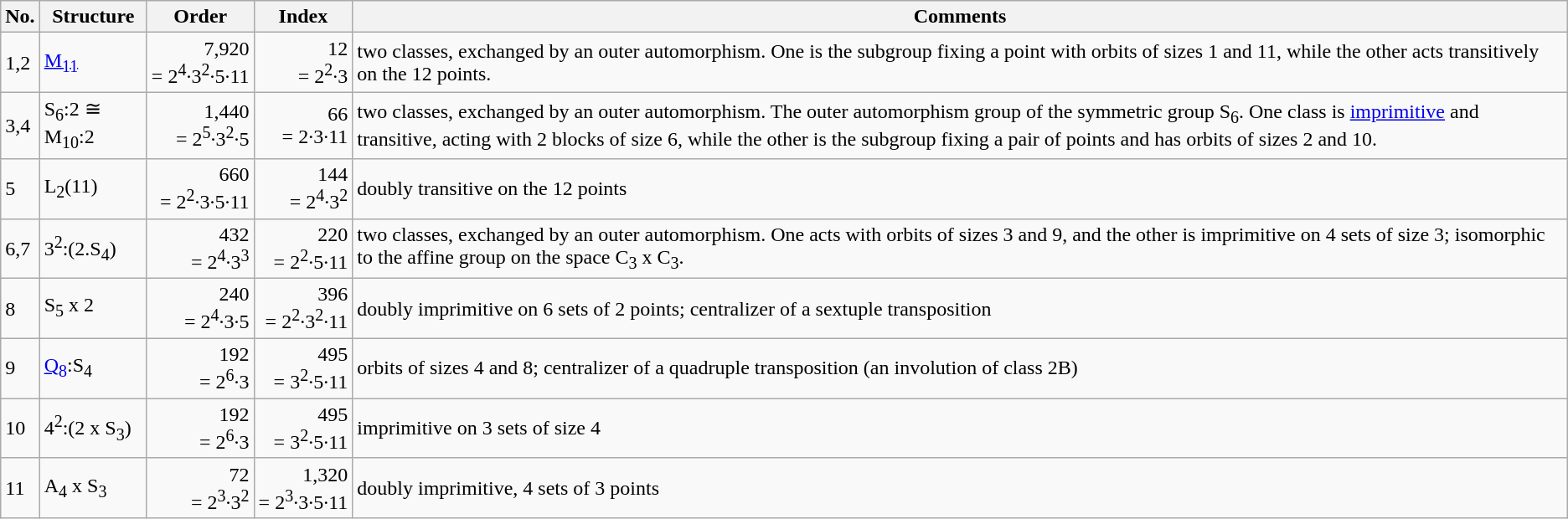<table class="wikitable">
<tr>
<th>No.</th>
<th>Structure</th>
<th>Order</th>
<th>Index</th>
<th>Comments</th>
</tr>
<tr>
<td>1,2</td>
<td><a href='#'>M<sub>11</sub></a></td>
<td align=right>7,920<br>= 2<sup>4</sup>·3<sup>2</sup>·5·11</td>
<td align=right>12<br>= 2<sup>2</sup>·3</td>
<td>two classes, exchanged by an outer automorphism. One is the subgroup fixing a point with orbits of sizes 1 and 11, while the other acts transitively on the 12 points.</td>
</tr>
<tr>
<td>3,4</td>
<td>S<sub>6</sub>:2 ≅ M<sub>10</sub>:2</td>
<td align=right>1,440<br>= 2<sup>5</sup>·3<sup>2</sup>·5</td>
<td align=right>66<br>= 2·3·11</td>
<td>two classes, exchanged by an outer automorphism. The outer automorphism group of the symmetric group S<sub>6</sub>. One class is <a href='#'>imprimitive</a> and transitive, acting with 2 blocks of size 6, while the other is the subgroup fixing a pair of points and has orbits of sizes 2 and 10.</td>
</tr>
<tr>
<td>5</td>
<td>L<sub>2</sub>(11)</td>
<td align=right>660<br>= 2<sup>2</sup>·3·5·11</td>
<td align=right>144<br>= 2<sup>4</sup>·3<sup>2</sup></td>
<td>doubly transitive on the 12 points</td>
</tr>
<tr>
<td>6,7</td>
<td>3<sup>2</sup>:(2.S<sub>4</sub>)</td>
<td align=right>432<br>= 2<sup>4</sup>·3<sup>3</sup></td>
<td align=right>220<br>= 2<sup>2</sup>·5·11</td>
<td>two classes, exchanged by an outer automorphism. One acts with orbits of sizes 3 and 9, and the other is imprimitive on 4 sets of size 3; isomorphic to the affine group on the space C<sub>3</sub> x C<sub>3</sub>.</td>
</tr>
<tr>
<td>8</td>
<td>S<sub>5</sub> x 2</td>
<td align=right>240<br>= 2<sup>4</sup>·3·5</td>
<td align=right>396<br>= 2<sup>2</sup>·3<sup>2</sup>·11</td>
<td>doubly imprimitive on 6 sets of 2 points; centralizer of a sextuple transposition</td>
</tr>
<tr>
<td>9</td>
<td><a href='#'>Q<sub>8</sub></a>:S<sub>4</sub></td>
<td align=right>192<br>= 2<sup>6</sup>·3</td>
<td align=right>495<br>= 3<sup>2</sup>·5·11</td>
<td>orbits of sizes 4 and 8; centralizer of a quadruple transposition (an involution of class 2B)</td>
</tr>
<tr>
<td>10</td>
<td>4<sup>2</sup>:(2 x S<sub>3</sub>)</td>
<td align=right>192<br>= 2<sup>6</sup>·3</td>
<td align=right>495<br>= 3<sup>2</sup>·5·11</td>
<td>imprimitive on 3 sets of size 4</td>
</tr>
<tr>
<td>11</td>
<td>A<sub>4</sub> x S<sub>3</sub></td>
<td align=right>72<br>= 2<sup>3</sup>·3<sup>2</sup></td>
<td align=right>1,320<br>= 2<sup>3</sup>·3·5·11</td>
<td>doubly imprimitive, 4 sets of 3 points</td>
</tr>
</table>
